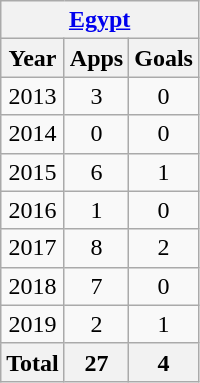<table class="wikitable" style="text-align:center">
<tr>
<th colspan=3><a href='#'>Egypt</a></th>
</tr>
<tr>
<th>Year</th>
<th>Apps</th>
<th>Goals</th>
</tr>
<tr>
<td>2013</td>
<td>3</td>
<td>0</td>
</tr>
<tr>
<td>2014</td>
<td>0</td>
<td>0</td>
</tr>
<tr>
<td>2015</td>
<td>6</td>
<td>1</td>
</tr>
<tr>
<td>2016</td>
<td>1</td>
<td>0</td>
</tr>
<tr>
<td>2017</td>
<td>8</td>
<td>2</td>
</tr>
<tr>
<td>2018</td>
<td>7</td>
<td>0</td>
</tr>
<tr>
<td>2019</td>
<td>2</td>
<td>1</td>
</tr>
<tr>
<th>Total</th>
<th>27</th>
<th>4</th>
</tr>
</table>
